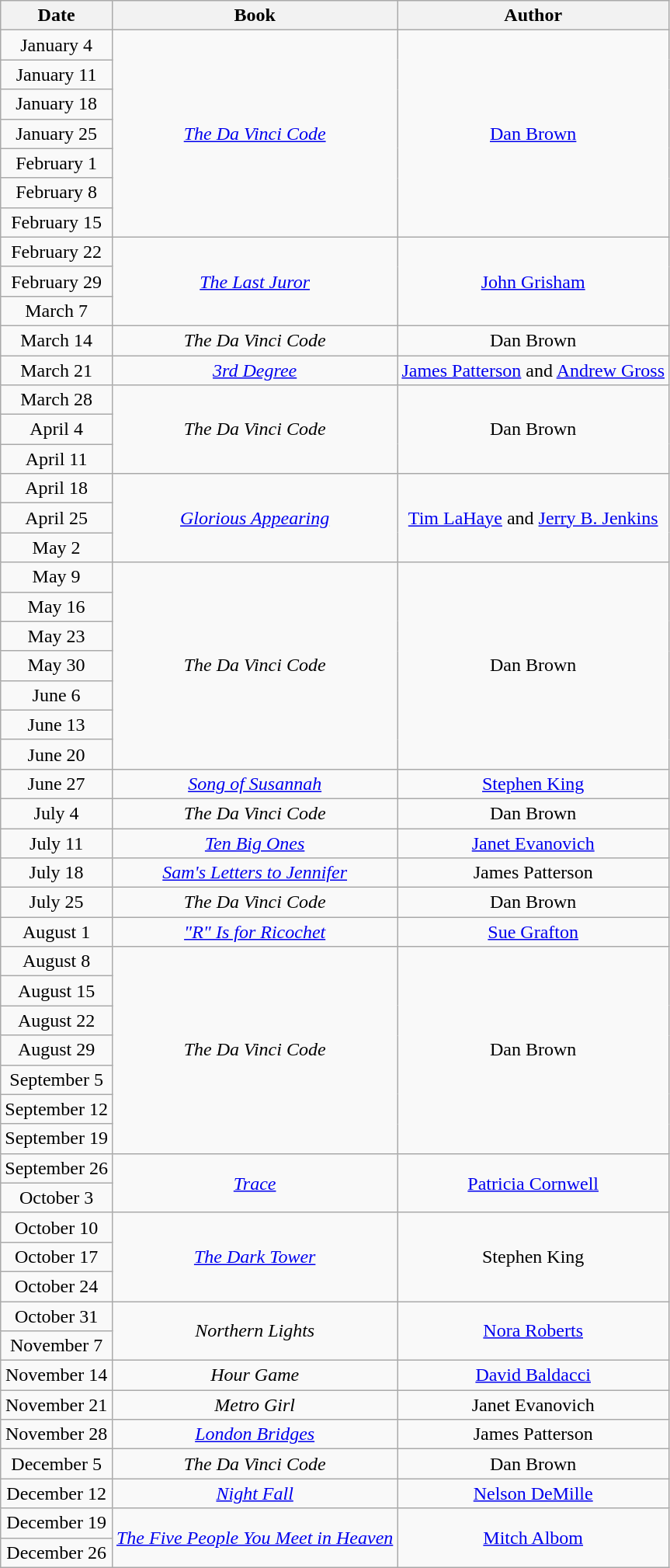<table class="wikitable sortable" style="text-align: center">
<tr>
<th>Date</th>
<th>Book</th>
<th>Author</th>
</tr>
<tr>
<td>January 4</td>
<td rowspan=7><em><a href='#'>The Da Vinci Code</a></em></td>
<td rowspan=7><a href='#'>Dan Brown</a></td>
</tr>
<tr>
<td>January 11</td>
</tr>
<tr>
<td>January 18</td>
</tr>
<tr>
<td>January 25</td>
</tr>
<tr>
<td>February 1</td>
</tr>
<tr>
<td>February 8</td>
</tr>
<tr>
<td>February 15</td>
</tr>
<tr>
<td>February 22</td>
<td rowspan=3><em><a href='#'>The Last Juror</a></em></td>
<td rowspan=3><a href='#'>John Grisham</a></td>
</tr>
<tr>
<td>February 29</td>
</tr>
<tr>
<td>March 7</td>
</tr>
<tr>
<td>March 14</td>
<td><em>The Da Vinci Code</em></td>
<td>Dan Brown</td>
</tr>
<tr>
<td>March 21</td>
<td><em><a href='#'>3rd Degree</a></em></td>
<td><a href='#'>James Patterson</a> and <a href='#'>Andrew Gross</a></td>
</tr>
<tr>
<td>March 28</td>
<td rowspan=3><em>The Da Vinci Code</em></td>
<td rowspan=3>Dan Brown</td>
</tr>
<tr>
<td>April 4</td>
</tr>
<tr>
<td>April 11</td>
</tr>
<tr>
<td>April 18</td>
<td rowspan=3><em><a href='#'>Glorious Appearing</a></em></td>
<td rowspan=3><a href='#'>Tim LaHaye</a> and <a href='#'>Jerry B. Jenkins</a></td>
</tr>
<tr>
<td>April 25</td>
</tr>
<tr>
<td>May 2</td>
</tr>
<tr>
<td>May 9</td>
<td rowspan=7><em>The Da Vinci Code</em></td>
<td rowspan=7>Dan Brown</td>
</tr>
<tr>
<td>May 16</td>
</tr>
<tr>
<td>May 23</td>
</tr>
<tr>
<td>May 30</td>
</tr>
<tr>
<td>June 6</td>
</tr>
<tr>
<td>June 13</td>
</tr>
<tr>
<td>June 20</td>
</tr>
<tr>
<td>June 27</td>
<td><em><a href='#'>Song of Susannah</a></em></td>
<td><a href='#'>Stephen King</a></td>
</tr>
<tr>
<td>July 4</td>
<td><em>The Da Vinci Code</em></td>
<td>Dan Brown</td>
</tr>
<tr>
<td>July 11</td>
<td><em><a href='#'>Ten Big Ones</a></em></td>
<td><a href='#'>Janet Evanovich</a></td>
</tr>
<tr>
<td>July 18</td>
<td><em><a href='#'>Sam's Letters to Jennifer</a></em></td>
<td>James Patterson</td>
</tr>
<tr>
<td>July 25</td>
<td><em>The Da Vinci Code</em></td>
<td>Dan Brown</td>
</tr>
<tr>
<td>August 1</td>
<td><em><a href='#'>"R" Is for Ricochet</a></em></td>
<td><a href='#'>Sue Grafton</a></td>
</tr>
<tr>
<td>August 8</td>
<td rowspan=7><em>The Da Vinci Code</em></td>
<td rowspan=7>Dan Brown</td>
</tr>
<tr>
<td>August 15</td>
</tr>
<tr>
<td>August 22</td>
</tr>
<tr>
<td>August 29</td>
</tr>
<tr>
<td>September 5</td>
</tr>
<tr>
<td>September 12</td>
</tr>
<tr>
<td>September 19</td>
</tr>
<tr>
<td>September 26</td>
<td rowspan=2><em><a href='#'>Trace</a></em></td>
<td rowspan=2><a href='#'>Patricia Cornwell</a></td>
</tr>
<tr>
<td>October 3</td>
</tr>
<tr>
<td>October 10</td>
<td rowspan=3><em><a href='#'>The Dark Tower</a></em></td>
<td rowspan=3>Stephen King</td>
</tr>
<tr>
<td>October 17</td>
</tr>
<tr>
<td>October 24</td>
</tr>
<tr>
<td>October 31</td>
<td rowspan=2><em>Northern Lights</em></td>
<td rowspan=2><a href='#'>Nora Roberts</a></td>
</tr>
<tr>
<td>November 7</td>
</tr>
<tr>
<td>November 14</td>
<td><em>Hour Game</em></td>
<td><a href='#'>David Baldacci</a></td>
</tr>
<tr>
<td>November 21</td>
<td><em>Metro Girl</em></td>
<td>Janet Evanovich</td>
</tr>
<tr>
<td>November 28</td>
<td><em><a href='#'>London Bridges</a></em></td>
<td>James Patterson</td>
</tr>
<tr>
<td>December 5</td>
<td><em>The Da Vinci Code</em></td>
<td>Dan Brown</td>
</tr>
<tr>
<td>December 12</td>
<td><em><a href='#'>Night Fall</a></em></td>
<td><a href='#'>Nelson DeMille</a></td>
</tr>
<tr>
<td>December 19</td>
<td rowspan=2><em><a href='#'>The Five People You Meet in Heaven</a></em></td>
<td rowspan=2><a href='#'>Mitch Albom</a></td>
</tr>
<tr>
<td>December 26</td>
</tr>
</table>
